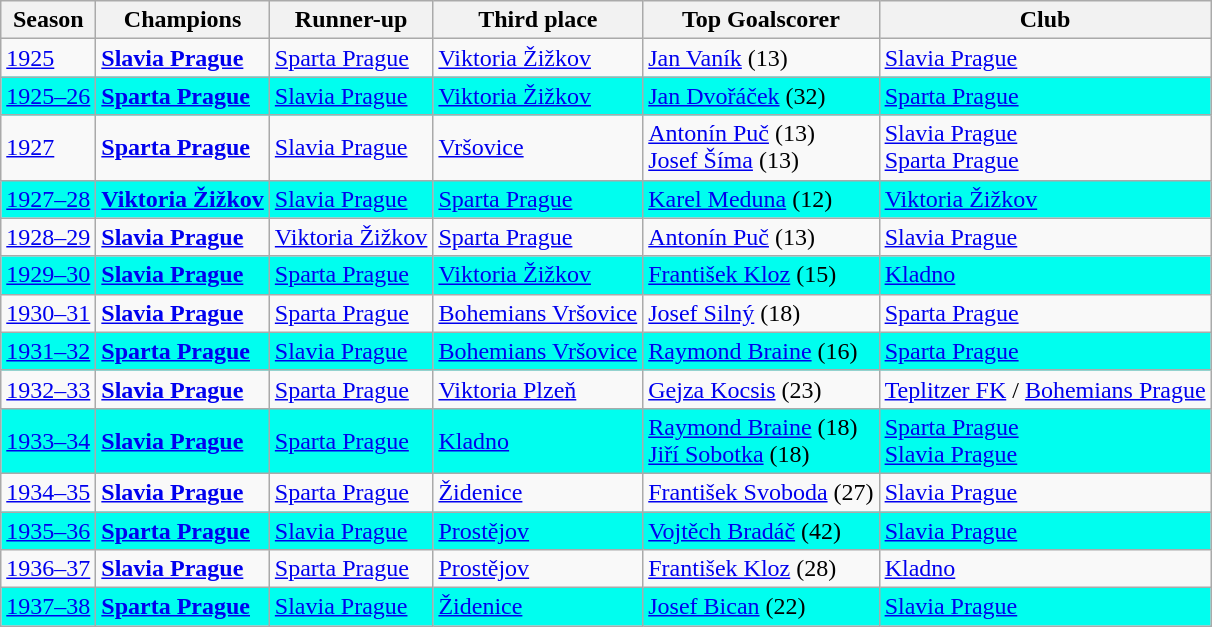<table class="wikitable">
<tr>
<th>Season</th>
<th>Champions</th>
<th>Runner-up</th>
<th>Third place</th>
<th>Top Goalscorer</th>
<th>Club</th>
</tr>
<tr ---->
<td><a href='#'>1925</a></td>
<td><strong><a href='#'>Slavia Prague</a></strong></td>
<td><a href='#'>Sparta Prague</a></td>
<td><a href='#'>Viktoria Žižkov</a></td>
<td><a href='#'>Jan Vaník</a> (13)</td>
<td><a href='#'>Slavia Prague</a></td>
</tr>
<tr bgcolor=“#efefef”>
<td><a href='#'>1925–26</a></td>
<td><strong><a href='#'>Sparta Prague</a></strong></td>
<td><a href='#'>Slavia Prague</a></td>
<td><a href='#'>Viktoria Žižkov</a></td>
<td><a href='#'>Jan Dvořáček</a> (32)</td>
<td><a href='#'>Sparta Prague</a></td>
</tr>
<tr ---->
<td><a href='#'>1927</a></td>
<td><strong><a href='#'>Sparta Prague</a></strong></td>
<td><a href='#'>Slavia Prague</a></td>
<td><a href='#'>Vršovice</a></td>
<td><a href='#'>Antonín Puč</a> (13)<br><a href='#'>Josef Šíma</a> (13)</td>
<td><a href='#'>Slavia Prague</a><br><a href='#'>Sparta Prague</a></td>
</tr>
<tr bgcolor=“#efefef”>
<td><a href='#'>1927–28</a></td>
<td><strong><a href='#'>Viktoria Žižkov</a></strong></td>
<td><a href='#'>Slavia Prague</a></td>
<td><a href='#'>Sparta Prague</a></td>
<td><a href='#'>Karel Meduna</a> (12)</td>
<td><a href='#'>Viktoria Žižkov</a></td>
</tr>
<tr ---->
<td><a href='#'>1928–29</a></td>
<td><strong><a href='#'>Slavia Prague</a></strong></td>
<td><a href='#'>Viktoria Žižkov</a></td>
<td><a href='#'>Sparta Prague</a></td>
<td><a href='#'>Antonín Puč</a> (13)</td>
<td><a href='#'>Slavia Prague</a></td>
</tr>
<tr bgcolor=“#efefef”>
<td><a href='#'>1929–30</a></td>
<td><strong><a href='#'>Slavia Prague</a></strong></td>
<td><a href='#'>Sparta Prague</a></td>
<td><a href='#'>Viktoria Žižkov</a></td>
<td><a href='#'>František Kloz</a> (15)</td>
<td><a href='#'>Kladno</a></td>
</tr>
<tr ---->
<td><a href='#'>1930–31</a></td>
<td><strong><a href='#'>Slavia Prague</a></strong></td>
<td><a href='#'>Sparta Prague</a></td>
<td><a href='#'>Bohemians Vršovice</a></td>
<td><a href='#'>Josef Silný</a> (18)</td>
<td><a href='#'>Sparta Prague</a></td>
</tr>
<tr bgcolor=“#efefef”>
<td><a href='#'>1931–32</a></td>
<td><strong><a href='#'>Sparta Prague</a></strong></td>
<td><a href='#'>Slavia Prague</a></td>
<td><a href='#'>Bohemians Vršovice</a></td>
<td><a href='#'>Raymond Braine</a> (16)</td>
<td><a href='#'>Sparta Prague</a></td>
</tr>
<tr ---->
<td><a href='#'>1932–33</a></td>
<td><strong><a href='#'>Slavia Prague</a></strong></td>
<td><a href='#'>Sparta Prague</a></td>
<td><a href='#'>Viktoria Plzeň</a></td>
<td><a href='#'>Gejza Kocsis</a> (23)</td>
<td><a href='#'>Teplitzer FK</a> / <a href='#'>Bohemians Prague</a></td>
</tr>
<tr bgcolor=“#efefef”>
<td><a href='#'>1933–34</a></td>
<td><strong><a href='#'>Slavia Prague</a></strong></td>
<td><a href='#'>Sparta Prague</a></td>
<td><a href='#'>Kladno</a></td>
<td><a href='#'>Raymond Braine</a> (18)<br><a href='#'>Jiří Sobotka</a> (18)</td>
<td><a href='#'>Sparta Prague</a><br><a href='#'>Slavia Prague</a></td>
</tr>
<tr ---->
<td><a href='#'>1934–35</a></td>
<td><strong><a href='#'>Slavia Prague</a></strong></td>
<td><a href='#'>Sparta Prague</a></td>
<td><a href='#'>Židenice</a></td>
<td><a href='#'>František Svoboda</a> (27)</td>
<td><a href='#'>Slavia Prague</a></td>
</tr>
<tr bgcolor=“#efefef”>
<td><a href='#'>1935–36</a></td>
<td><strong><a href='#'>Sparta Prague</a></strong></td>
<td><a href='#'>Slavia Prague</a></td>
<td><a href='#'>Prostějov</a></td>
<td><a href='#'>Vojtěch Bradáč</a> (42)</td>
<td><a href='#'>Slavia Prague</a></td>
</tr>
<tr ---->
<td><a href='#'>1936–37</a></td>
<td><strong><a href='#'>Slavia Prague</a></strong></td>
<td><a href='#'>Sparta Prague</a></td>
<td><a href='#'>Prostějov</a></td>
<td><a href='#'>František Kloz</a> (28)</td>
<td><a href='#'>Kladno</a></td>
</tr>
<tr bgcolor=“#efefef”>
<td><a href='#'>1937–38</a></td>
<td><strong><a href='#'>Sparta Prague</a></strong></td>
<td><a href='#'>Slavia Prague</a></td>
<td><a href='#'>Židenice</a></td>
<td><a href='#'>Josef Bican</a> (22)</td>
<td><a href='#'>Slavia Prague</a></td>
</tr>
</table>
